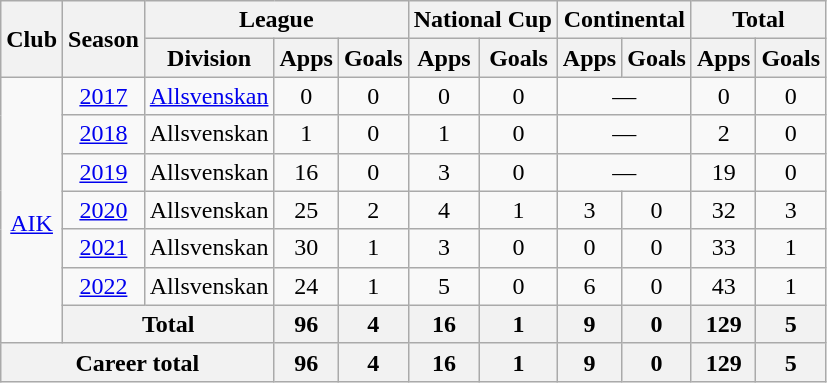<table class="wikitable" style="text-align: center;">
<tr>
<th rowspan="2">Club</th>
<th rowspan="2">Season</th>
<th colspan="3">League</th>
<th colspan="2">National Cup</th>
<th colspan="2">Continental</th>
<th colspan="2">Total</th>
</tr>
<tr>
<th>Division</th>
<th>Apps</th>
<th>Goals</th>
<th>Apps</th>
<th>Goals</th>
<th>Apps</th>
<th>Goals</th>
<th>Apps</th>
<th>Goals</th>
</tr>
<tr>
<td rowspan="7" valign="center"><br><a href='#'>AIK</a></td>
<td><a href='#'>2017</a></td>
<td valign="center"><a href='#'>Allsvenskan</a></td>
<td>0</td>
<td>0</td>
<td>0</td>
<td>0</td>
<td colspan="2">—</td>
<td>0</td>
<td>0</td>
</tr>
<tr>
<td><a href='#'>2018</a></td>
<td>Allsvenskan</td>
<td>1</td>
<td>0</td>
<td>1</td>
<td>0</td>
<td colspan="2">—</td>
<td>2</td>
<td>0</td>
</tr>
<tr>
<td><a href='#'>2019</a></td>
<td>Allsvenskan</td>
<td>16</td>
<td>0</td>
<td>3</td>
<td>0</td>
<td colspan="2">—</td>
<td>19</td>
<td>0</td>
</tr>
<tr>
<td><a href='#'>2020</a></td>
<td>Allsvenskan</td>
<td>25</td>
<td>2</td>
<td>4</td>
<td>1</td>
<td>3</td>
<td>0</td>
<td>32</td>
<td>3</td>
</tr>
<tr>
<td><a href='#'>2021</a></td>
<td>Allsvenskan</td>
<td>30</td>
<td>1</td>
<td>3</td>
<td>0</td>
<td>0</td>
<td>0</td>
<td>33</td>
<td>1</td>
</tr>
<tr>
<td><a href='#'>2022</a></td>
<td>Allsvenskan</td>
<td>24</td>
<td>1</td>
<td>5</td>
<td>0</td>
<td>6</td>
<td>0</td>
<td>43</td>
<td>1</td>
</tr>
<tr>
<th colspan="2">Total</th>
<th>96</th>
<th>4</th>
<th>16</th>
<th>1</th>
<th>9</th>
<th>0</th>
<th>129</th>
<th>5</th>
</tr>
<tr>
<th colspan="3">Career total</th>
<th>96</th>
<th>4</th>
<th>16</th>
<th>1</th>
<th>9</th>
<th>0</th>
<th>129</th>
<th>5</th>
</tr>
</table>
